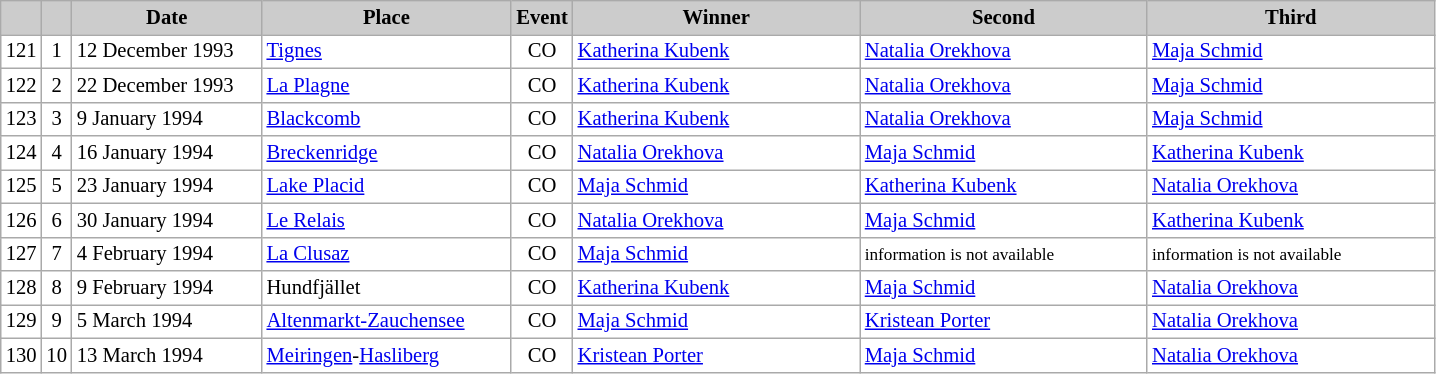<table class="wikitable plainrowheaders" style="background:#fff; font-size:86%; line-height:16px; border:grey solid 1px; border-collapse:collapse;">
<tr style="background:#ccc; text-align:center;">
<th scope="col" style="background:#ccc; width=20 px;"></th>
<th scope="col" style="background:#ccc; width=30 px;"></th>
<th scope="col" style="background:#ccc; width:120px;">Date</th>
<th scope="col" style="background:#ccc; width:160px;">Place</th>
<th scope="col" style="background:#ccc; width:15px;">Event</th>
<th scope="col" style="background:#ccc; width:185px;">Winner</th>
<th scope="col" style="background:#ccc; width:185px;">Second</th>
<th scope="col" style="background:#ccc; width:185px;">Third</th>
</tr>
<tr>
<td align=center>121</td>
<td align=center>1</td>
<td>12 December 1993</td>
<td> <a href='#'>Tignes</a></td>
<td align=center>CO</td>
<td> <a href='#'>Katherina Kubenk</a></td>
<td> <a href='#'>Natalia Orekhova</a></td>
<td> <a href='#'>Maja Schmid</a></td>
</tr>
<tr>
<td align=center>122</td>
<td align=center>2</td>
<td>22 December 1993</td>
<td> <a href='#'>La Plagne</a></td>
<td align=center>CO</td>
<td> <a href='#'>Katherina Kubenk</a></td>
<td> <a href='#'>Natalia Orekhova</a></td>
<td> <a href='#'>Maja Schmid</a></td>
</tr>
<tr>
<td align=center>123</td>
<td align=center>3</td>
<td>9 January 1994</td>
<td> <a href='#'>Blackcomb</a></td>
<td align=center>CO</td>
<td> <a href='#'>Katherina Kubenk</a></td>
<td> <a href='#'>Natalia Orekhova</a></td>
<td> <a href='#'>Maja Schmid</a></td>
</tr>
<tr>
<td align=center>124</td>
<td align=center>4</td>
<td>16 January 1994</td>
<td> <a href='#'>Breckenridge</a></td>
<td align=center>CO</td>
<td> <a href='#'>Natalia Orekhova</a></td>
<td> <a href='#'>Maja Schmid</a></td>
<td> <a href='#'>Katherina Kubenk</a></td>
</tr>
<tr>
<td align=center>125</td>
<td align=center>5</td>
<td>23 January 1994</td>
<td> <a href='#'>Lake Placid</a></td>
<td align=center>CO</td>
<td> <a href='#'>Maja Schmid</a></td>
<td> <a href='#'>Katherina Kubenk</a></td>
<td> <a href='#'>Natalia Orekhova</a></td>
</tr>
<tr>
<td align=center>126</td>
<td align=center>6</td>
<td>30 January 1994</td>
<td> <a href='#'>Le Relais</a></td>
<td align=center>CO</td>
<td> <a href='#'>Natalia Orekhova</a></td>
<td> <a href='#'>Maja Schmid</a></td>
<td> <a href='#'>Katherina Kubenk</a></td>
</tr>
<tr>
<td align=center>127</td>
<td align=center>7</td>
<td>4 February 1994</td>
<td> <a href='#'>La Clusaz</a></td>
<td align=center>CO</td>
<td> <a href='#'>Maja Schmid</a></td>
<td> <small>information is not available</small></td>
<td> <small>information is not available</small></td>
</tr>
<tr>
<td align=center>128</td>
<td align=center>8</td>
<td>9 February 1994</td>
<td> Hundfjället</td>
<td align=center>CO</td>
<td> <a href='#'>Katherina Kubenk</a></td>
<td> <a href='#'>Maja Schmid</a></td>
<td> <a href='#'>Natalia Orekhova</a></td>
</tr>
<tr>
<td align=center>129</td>
<td align=center>9</td>
<td>5 March 1994</td>
<td> <a href='#'>Altenmarkt-Zauchensee</a></td>
<td align=center>CO</td>
<td> <a href='#'>Maja Schmid</a></td>
<td> <a href='#'>Kristean Porter</a></td>
<td> <a href='#'>Natalia Orekhova</a></td>
</tr>
<tr>
<td align=center>130</td>
<td align=center>10</td>
<td>13 March 1994</td>
<td> <a href='#'>Meiringen</a>-<a href='#'>Hasliberg</a></td>
<td align=center>CO</td>
<td> <a href='#'>Kristean Porter</a></td>
<td> <a href='#'>Maja Schmid</a></td>
<td> <a href='#'>Natalia Orekhova</a></td>
</tr>
</table>
